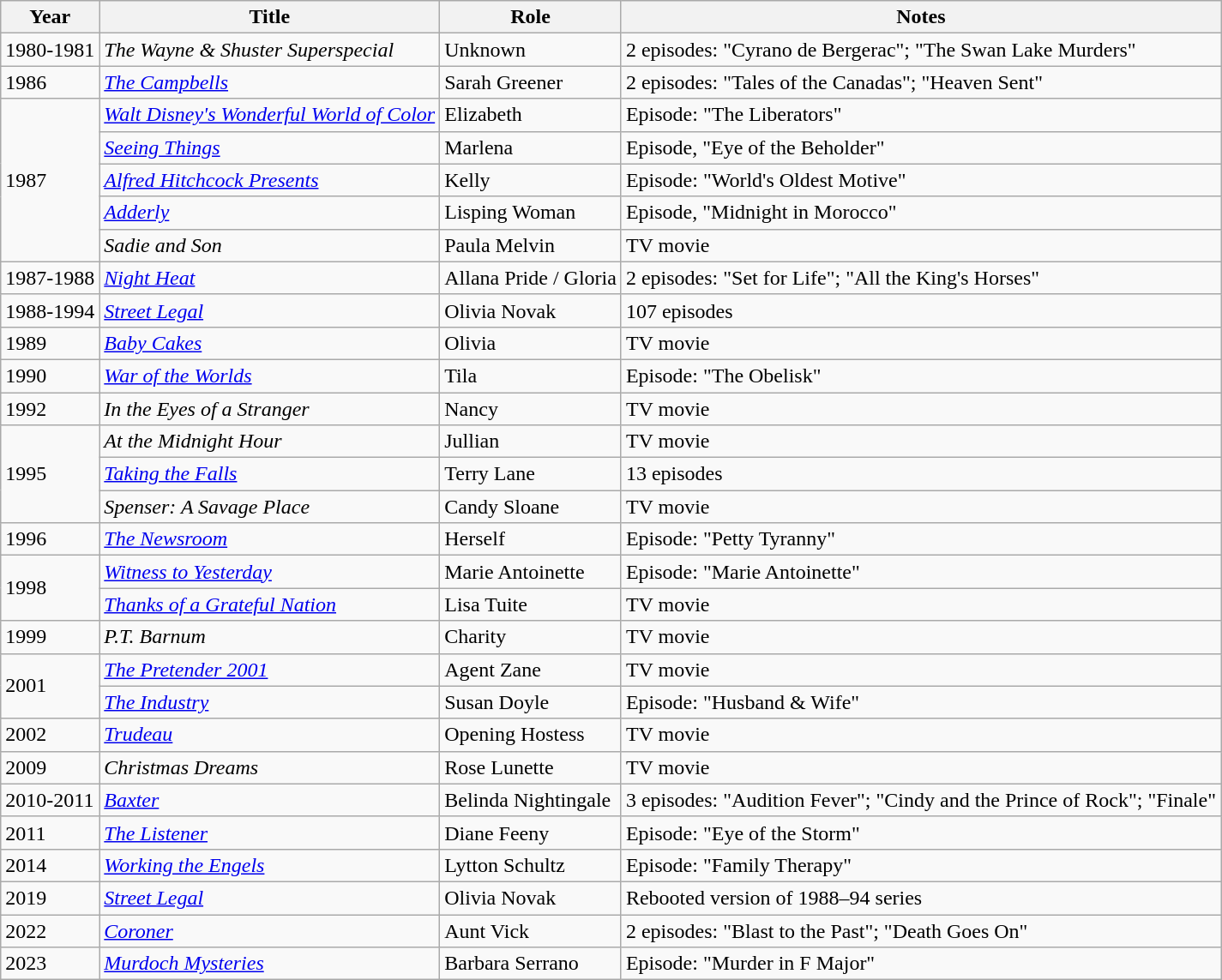<table class="wikitable sortable">
<tr>
<th>Year</th>
<th>Title</th>
<th>Role</th>
<th class="unsortable">Notes</th>
</tr>
<tr>
<td>1980-1981</td>
<td data-sort-value="Wayne & Shuster Superspecial, The"><em>The Wayne & Shuster Superspecial</em></td>
<td>Unknown</td>
<td>2 episodes: "Cyrano de Bergerac"; "The Swan Lake Murders"</td>
</tr>
<tr>
<td>1986</td>
<td data-sort-value="Campbells, The"><em><a href='#'>The Campbells</a></em></td>
<td>Sarah Greener</td>
<td>2 episodes: "Tales of the Canadas"; "Heaven Sent"</td>
</tr>
<tr>
<td rowspan="5">1987</td>
<td><em><a href='#'>Walt Disney's Wonderful World of Color</a></em></td>
<td>Elizabeth</td>
<td>Episode: "The Liberators"</td>
</tr>
<tr>
<td><em><a href='#'>Seeing Things</a></em></td>
<td>Marlena</td>
<td>Episode, "Eye of the Beholder"</td>
</tr>
<tr>
<td><em><a href='#'>Alfred Hitchcock Presents</a></em></td>
<td>Kelly</td>
<td>Episode: "World's Oldest Motive"</td>
</tr>
<tr>
<td><em><a href='#'>Adderly</a></em></td>
<td>Lisping Woman</td>
<td>Episode, "Midnight in Morocco"</td>
</tr>
<tr>
<td><em>Sadie and Son</em></td>
<td>Paula Melvin</td>
<td>TV movie</td>
</tr>
<tr>
<td>1987-1988</td>
<td><em><a href='#'>Night Heat</a></em></td>
<td>Allana Pride / Gloria</td>
<td>2 episodes: "Set for Life"; "All the King's Horses"</td>
</tr>
<tr>
<td>1988-1994</td>
<td><em><a href='#'>Street Legal</a></em></td>
<td>Olivia Novak</td>
<td>107 episodes</td>
</tr>
<tr>
<td>1989</td>
<td><em><a href='#'>Baby Cakes</a></em></td>
<td>Olivia</td>
<td>TV movie</td>
</tr>
<tr>
<td>1990</td>
<td><em><a href='#'>War of the Worlds</a></em></td>
<td>Tila</td>
<td>Episode: "The Obelisk"</td>
</tr>
<tr>
<td>1992</td>
<td><em>In the Eyes of a Stranger</em></td>
<td>Nancy</td>
<td>TV movie</td>
</tr>
<tr>
<td rowspan="3">1995</td>
<td><em>At the Midnight Hour</em></td>
<td>Jullian</td>
<td>TV movie</td>
</tr>
<tr>
<td><em><a href='#'>Taking the Falls</a></em></td>
<td>Terry Lane</td>
<td>13 episodes</td>
</tr>
<tr>
<td><em>Spenser: A Savage Place</em></td>
<td>Candy Sloane</td>
<td>TV movie</td>
</tr>
<tr>
<td>1996</td>
<td data-sort-value="Newsroom, The"><em><a href='#'>The Newsroom</a></em></td>
<td>Herself</td>
<td>Episode: "Petty Tyranny"</td>
</tr>
<tr>
<td rowspan="2">1998</td>
<td><em><a href='#'>Witness to Yesterday</a></em></td>
<td>Marie Antoinette</td>
<td>Episode: "Marie Antoinette"</td>
</tr>
<tr>
<td><em><a href='#'>Thanks of a Grateful Nation</a></em></td>
<td>Lisa Tuite</td>
<td>TV movie</td>
</tr>
<tr>
<td>1999</td>
<td><em>P.T. Barnum</em></td>
<td>Charity</td>
<td>TV movie</td>
</tr>
<tr>
<td rowspan="2">2001</td>
<td data-sort-value="Pretender, The"><em><a href='#'>The Pretender 2001</a></em></td>
<td>Agent Zane</td>
<td>TV movie</td>
</tr>
<tr>
<td data-sort-value="Industry, The"><em><a href='#'>The Industry</a></em></td>
<td>Susan Doyle</td>
<td>Episode: "Husband & Wife"</td>
</tr>
<tr>
<td>2002</td>
<td><em><a href='#'>Trudeau</a></em></td>
<td>Opening Hostess</td>
<td>TV movie</td>
</tr>
<tr>
<td>2009</td>
<td><em>Christmas Dreams</em></td>
<td>Rose Lunette</td>
<td>TV movie</td>
</tr>
<tr>
<td>2010-2011</td>
<td><em><a href='#'>Baxter</a></em></td>
<td>Belinda Nightingale</td>
<td>3 episodes: "Audition Fever"; "Cindy and the Prince of Rock"; "Finale"</td>
</tr>
<tr>
<td>2011</td>
<td data-sort-value="Listener, The"><em><a href='#'>The Listener</a></em></td>
<td>Diane Feeny</td>
<td>Episode: "Eye of the Storm"</td>
</tr>
<tr>
<td>2014</td>
<td><em><a href='#'>Working the Engels</a></em></td>
<td>Lytton Schultz</td>
<td>Episode: "Family Therapy"</td>
</tr>
<tr>
<td>2019</td>
<td><em><a href='#'>Street Legal</a></em></td>
<td>Olivia Novak</td>
<td>Rebooted version of 1988–94 series</td>
</tr>
<tr>
<td>2022</td>
<td><em><a href='#'>Coroner</a></em></td>
<td>Aunt Vick</td>
<td>2 episodes: "Blast to the Past"; "Death Goes On"</td>
</tr>
<tr>
<td>2023</td>
<td><em><a href='#'>Murdoch Mysteries</a></em></td>
<td>Barbara Serrano</td>
<td>Episode: "Murder in F Major"</td>
</tr>
</table>
